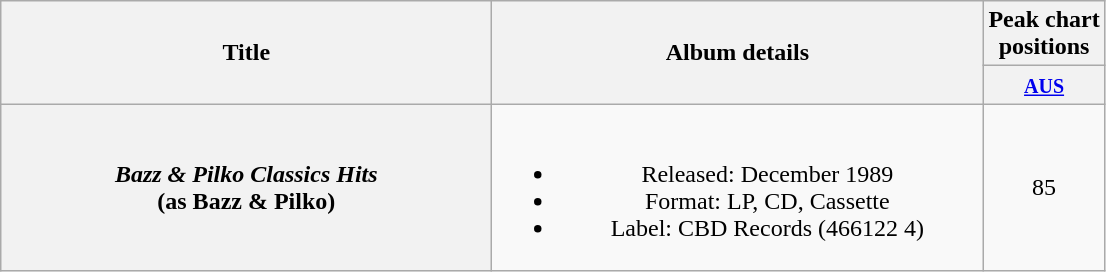<table class="wikitable plainrowheaders" style="text-align:center;" border="1">
<tr>
<th scope="col" rowspan="2" style="width:20em;">Title</th>
<th scope="col" rowspan="2" style="width:20em;">Album details</th>
<th scope="col" colspan="1">Peak chart<br>positions</th>
</tr>
<tr>
<th scope="col" style="text-align:center;"><small><a href='#'>AUS</a></small><br></th>
</tr>
<tr>
<th scope="row"><em>Bazz & Pilko Classics Hits</em> <br> (as Bazz & Pilko)</th>
<td><br><ul><li>Released: December 1989</li><li>Format: LP, CD, Cassette</li><li>Label: CBD  Records (466122 4)</li></ul></td>
<td align="center">85</td>
</tr>
</table>
